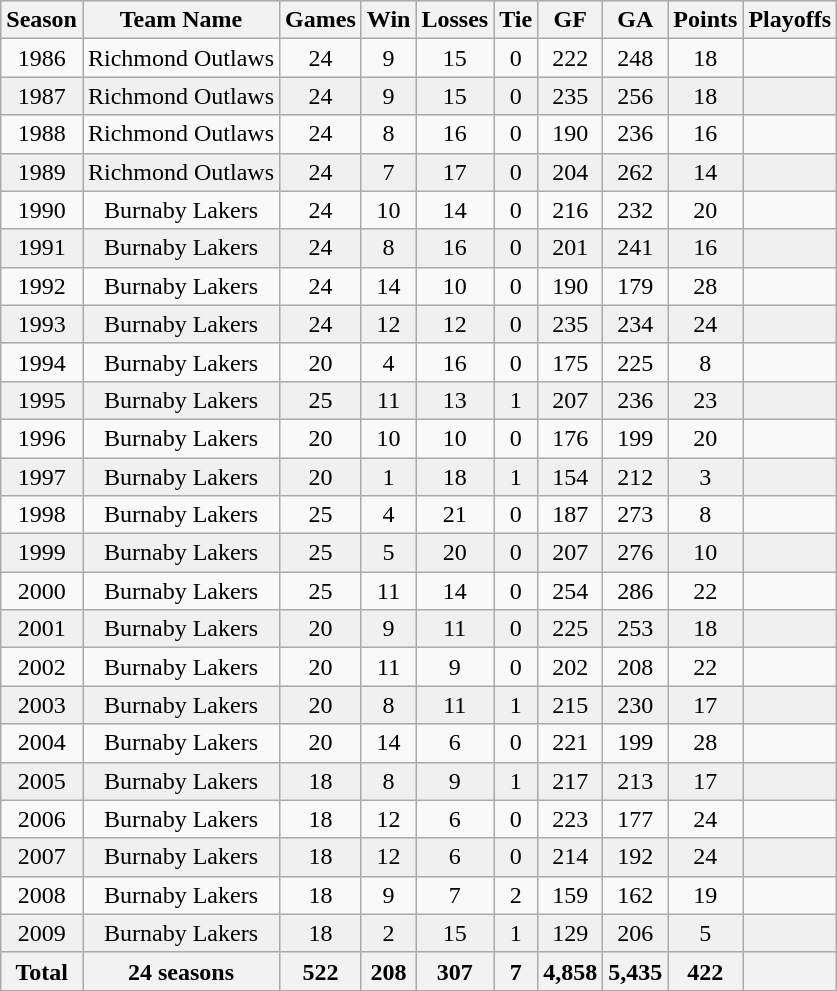<table class="wikitable">
<tr align="center" bgcolor="#e0e0e0">
<th>Season</th>
<th>Team Name</th>
<th>Games</th>
<th>Win</th>
<th>Losses</th>
<th>Tie</th>
<th>GF</th>
<th>GA</th>
<th>Points</th>
<th>Playoffs</th>
</tr>
<tr align="center">
<td>1986</td>
<td>Richmond Outlaws</td>
<td>24</td>
<td>9</td>
<td>15</td>
<td>0</td>
<td>222</td>
<td>248</td>
<td>18</td>
<td> </td>
</tr>
<tr align="center" bgcolor="#f0f0f0">
<td>1987</td>
<td>Richmond Outlaws</td>
<td>24</td>
<td>9</td>
<td>15</td>
<td>0</td>
<td>235</td>
<td>256</td>
<td>18</td>
<td> </td>
</tr>
<tr align="center">
<td>1988</td>
<td>Richmond Outlaws</td>
<td>24</td>
<td>8</td>
<td>16</td>
<td>0</td>
<td>190</td>
<td>236</td>
<td>16</td>
<td> </td>
</tr>
<tr align="center" bgcolor="#f0f0f0">
<td>1989</td>
<td>Richmond Outlaws</td>
<td>24</td>
<td>7</td>
<td>17</td>
<td>0</td>
<td>204</td>
<td>262</td>
<td>14</td>
<td> </td>
</tr>
<tr align="center">
<td>1990</td>
<td>Burnaby Lakers</td>
<td>24</td>
<td>10</td>
<td>14</td>
<td>0</td>
<td>216</td>
<td>232</td>
<td>20</td>
<td> </td>
</tr>
<tr align="center" bgcolor="#f0f0f0">
<td>1991</td>
<td>Burnaby Lakers</td>
<td>24</td>
<td>8</td>
<td>16</td>
<td>0</td>
<td>201</td>
<td>241</td>
<td>16</td>
<td> </td>
</tr>
<tr align="center">
<td>1992</td>
<td>Burnaby Lakers</td>
<td>24</td>
<td>14</td>
<td>10</td>
<td>0</td>
<td>190</td>
<td>179</td>
<td>28</td>
<td> </td>
</tr>
<tr align="center" bgcolor="#f0f0f0">
<td>1993</td>
<td>Burnaby Lakers</td>
<td>24</td>
<td>12</td>
<td>12</td>
<td>0</td>
<td>235</td>
<td>234</td>
<td>24</td>
<td> </td>
</tr>
<tr align="center">
<td>1994</td>
<td>Burnaby Lakers</td>
<td>20</td>
<td>4</td>
<td>16</td>
<td>0</td>
<td>175</td>
<td>225</td>
<td>8</td>
<td> </td>
</tr>
<tr align="center" bgcolor="#f0f0f0">
<td>1995</td>
<td>Burnaby Lakers</td>
<td>25</td>
<td>11</td>
<td>13</td>
<td>1</td>
<td>207</td>
<td>236</td>
<td>23</td>
<td> </td>
</tr>
<tr align="center">
<td>1996</td>
<td>Burnaby Lakers</td>
<td>20</td>
<td>10</td>
<td>10</td>
<td>0</td>
<td>176</td>
<td>199</td>
<td>20</td>
<td> </td>
</tr>
<tr align="center" bgcolor="#f0f0f0">
<td>1997</td>
<td>Burnaby Lakers</td>
<td>20</td>
<td>1</td>
<td>18</td>
<td>1</td>
<td>154</td>
<td>212</td>
<td>3</td>
<td> </td>
</tr>
<tr align="center">
<td>1998</td>
<td>Burnaby Lakers</td>
<td>25</td>
<td>4</td>
<td>21</td>
<td>0</td>
<td>187</td>
<td>273</td>
<td>8</td>
<td> </td>
</tr>
<tr align="center" bgcolor="#f0f0f0">
<td>1999</td>
<td>Burnaby Lakers</td>
<td>25</td>
<td>5</td>
<td>20</td>
<td>0</td>
<td>207</td>
<td>276</td>
<td>10</td>
<td> </td>
</tr>
<tr align="center">
<td>2000</td>
<td>Burnaby Lakers</td>
<td>25</td>
<td>11</td>
<td>14</td>
<td>0</td>
<td>254</td>
<td>286</td>
<td>22</td>
<td> </td>
</tr>
<tr align="center" bgcolor="#f0f0f0">
<td>2001</td>
<td>Burnaby Lakers</td>
<td>20</td>
<td>9</td>
<td>11</td>
<td>0</td>
<td>225</td>
<td>253</td>
<td>18</td>
<td> </td>
</tr>
<tr align="center">
<td>2002</td>
<td>Burnaby Lakers</td>
<td>20</td>
<td>11</td>
<td>9</td>
<td>0</td>
<td>202</td>
<td>208</td>
<td>22</td>
<td> </td>
</tr>
<tr align="center" bgcolor="#f0f0f0">
<td>2003</td>
<td>Burnaby Lakers</td>
<td>20</td>
<td>8</td>
<td>11</td>
<td>1</td>
<td>215</td>
<td>230</td>
<td>17</td>
<td> </td>
</tr>
<tr align="center">
<td>2004</td>
<td>Burnaby Lakers</td>
<td>20</td>
<td>14</td>
<td>6</td>
<td>0</td>
<td>221</td>
<td>199</td>
<td>28</td>
<td> </td>
</tr>
<tr align="center" bgcolor="#f0f0f0">
<td>2005</td>
<td>Burnaby Lakers</td>
<td>18</td>
<td>8</td>
<td>9</td>
<td>1</td>
<td>217</td>
<td>213</td>
<td>17</td>
<td> </td>
</tr>
<tr align="center">
<td>2006</td>
<td>Burnaby Lakers</td>
<td>18</td>
<td>12</td>
<td>6</td>
<td>0</td>
<td>223</td>
<td>177</td>
<td>24</td>
<td> </td>
</tr>
<tr align="center" bgcolor="#f0f0f0">
<td>2007</td>
<td>Burnaby Lakers</td>
<td>18</td>
<td>12</td>
<td>6</td>
<td>0</td>
<td>214</td>
<td>192</td>
<td>24</td>
<td> </td>
</tr>
<tr align="center">
<td>2008</td>
<td>Burnaby Lakers</td>
<td>18</td>
<td>9</td>
<td>7</td>
<td>2</td>
<td>159</td>
<td>162</td>
<td>19</td>
<td> </td>
</tr>
<tr align="center" bgcolor="#f0f0f0">
<td>2009</td>
<td>Burnaby Lakers</td>
<td>18</td>
<td>2</td>
<td>15</td>
<td>1</td>
<td>129</td>
<td>206</td>
<td>5</td>
<td> </td>
</tr>
<tr align="center" bgcolor="#e0e0e0">
<th>Total</th>
<th>24 seasons</th>
<th>522</th>
<th>208</th>
<th>307</th>
<th>7</th>
<th>4,858</th>
<th>5,435</th>
<th>422</th>
<th> </th>
</tr>
</table>
